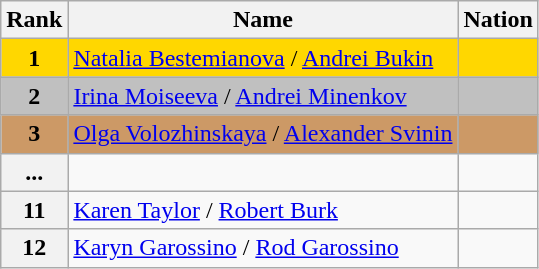<table class="wikitable">
<tr>
<th>Rank</th>
<th>Name</th>
<th>Nation</th>
</tr>
<tr bgcolor="gold">
<td align="center"><strong>1</strong></td>
<td><a href='#'>Natalia Bestemianova</a> / <a href='#'>Andrei Bukin</a></td>
<td></td>
</tr>
<tr bgcolor="silver">
<td align="center"><strong>2</strong></td>
<td><a href='#'>Irina Moiseeva</a> / <a href='#'>Andrei Minenkov</a></td>
<td></td>
</tr>
<tr bgcolor="cc9966">
<td align="center"><strong>3</strong></td>
<td><a href='#'>Olga Volozhinskaya</a> / <a href='#'>Alexander Svinin</a></td>
<td></td>
</tr>
<tr>
<th>...</th>
<td></td>
<td></td>
</tr>
<tr>
<th>11</th>
<td><a href='#'>Karen Taylor</a> / <a href='#'>Robert Burk</a></td>
<td></td>
</tr>
<tr>
<th>12</th>
<td><a href='#'>Karyn Garossino</a> / <a href='#'>Rod Garossino</a></td>
<td></td>
</tr>
</table>
